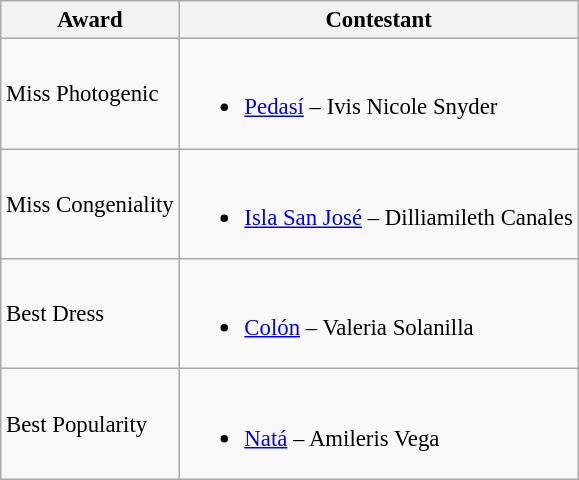<table class="wikitable " style="font-size: 95%;">
<tr>
<th>Award</th>
<th>Contestant</th>
</tr>
<tr>
<td>Miss Photogenic</td>
<td><br><ul><li><a href='#'>Pedasí</a> – Ivis Nicole Snyder</li></ul></td>
</tr>
<tr>
<td>Miss Congeniality</td>
<td><br><ul><li><a href='#'>Isla San José</a> – Dilliamileth Canales</li></ul></td>
</tr>
<tr>
<td>Best Dress</td>
<td><br><ul><li><a href='#'>Colón</a> – Valeria Solanilla</li></ul></td>
</tr>
<tr>
<td>Best Popularity</td>
<td><br><ul><li><a href='#'>Natá</a> – Amileris Vega</li></ul></td>
</tr>
</table>
